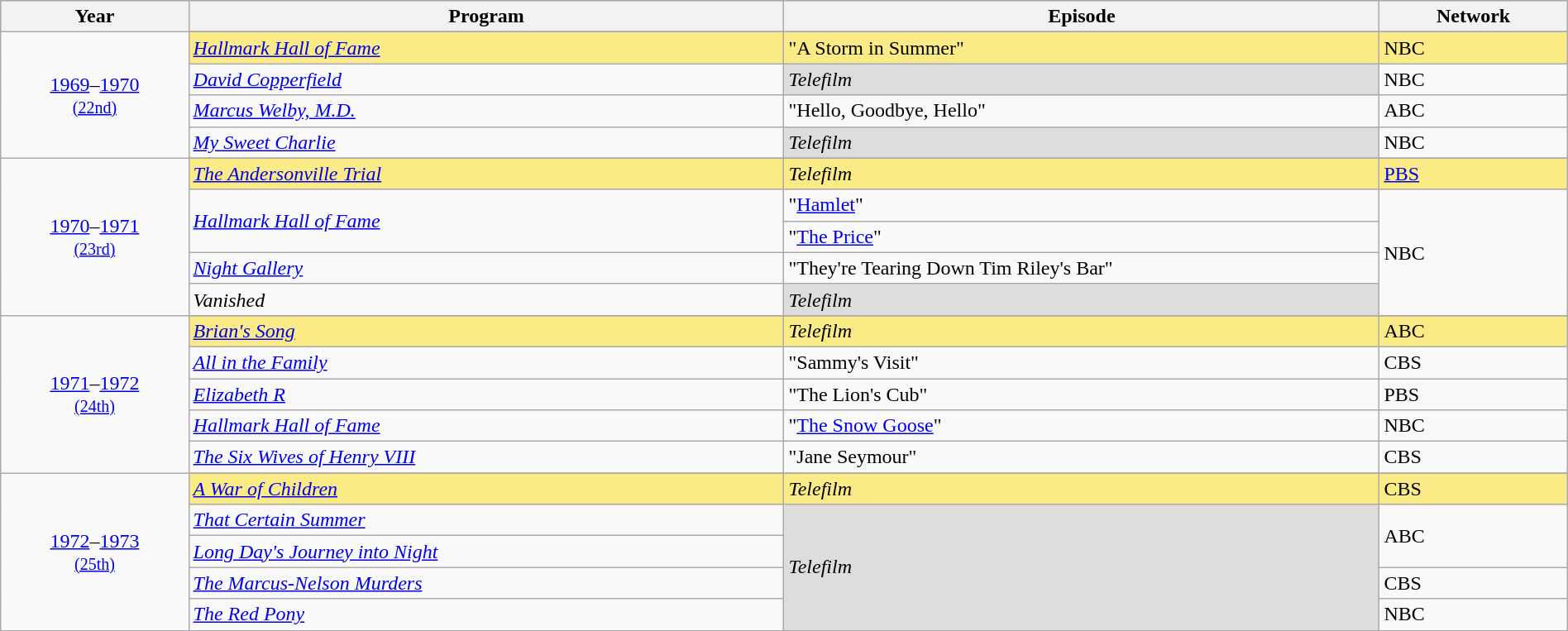<table class="wikitable" style="width:100%">
<tr bgcolor="#bebebe">
<th width="12%">Year</th>
<th width="38%">Program</th>
<th width="38%">Episode</th>
<th width="12%">Network</th>
</tr>
<tr>
<td rowspan=5 style="text-align:center"><a href='#'>1969</a>–<a href='#'>1970</a><br><small><a href='#'>(22nd)</a></small> <br></td>
</tr>
<tr style="background:#FAEB86">
<td><em><a href='#'>Hallmark Hall of Fame</a></em></td>
<td>"A Storm in Summer"</td>
<td>NBC</td>
</tr>
<tr>
<td><em><a href='#'>David Copperfield</a></em></td>
<td style="background:#ddd;"><em>Telefilm</em></td>
<td>NBC</td>
</tr>
<tr>
<td><em><a href='#'>Marcus Welby, M.D.</a></em></td>
<td>"Hello, Goodbye, Hello"</td>
<td>ABC</td>
</tr>
<tr>
<td><em><a href='#'>My Sweet Charlie</a></em></td>
<td style="background:#ddd;"><em>Telefilm</em></td>
<td>NBC</td>
</tr>
<tr>
<td rowspan=6 style="text-align:center"><a href='#'>1970</a>–<a href='#'>1971</a><br><small><a href='#'>(23rd)</a></small></td>
</tr>
<tr style="background:#FAEB86">
<td><em><a href='#'>The Andersonville Trial</a></em></td>
<td><em>Telefilm</em></td>
<td><a href='#'>PBS</a></td>
</tr>
<tr>
<td rowspan=2><em><a href='#'>Hallmark Hall of Fame</a></em></td>
<td>"<a href='#'>Hamlet</a>"</td>
<td rowspan=4>NBC</td>
</tr>
<tr>
<td>"<a href='#'>The Price</a>"</td>
</tr>
<tr>
<td><em><a href='#'>Night Gallery</a></em></td>
<td>"They're Tearing Down Tim Riley's Bar"</td>
</tr>
<tr>
<td><em>Vanished</em></td>
<td style="background:#ddd;"><em>Telefilm</em></td>
</tr>
<tr>
<td rowspan=6 style="text-align:center"><a href='#'>1971</a>–<a href='#'>1972</a><br><small><a href='#'>(24th)</a></small></td>
</tr>
<tr style="background:#FAEB86">
<td><em><a href='#'>Brian's Song</a></em></td>
<td><em>Telefilm</em></td>
<td>ABC</td>
</tr>
<tr>
<td><em><a href='#'>All in the Family</a></em></td>
<td>"Sammy's Visit"</td>
<td>CBS</td>
</tr>
<tr>
<td><em><a href='#'>Elizabeth R</a></em></td>
<td>"The Lion's Cub"</td>
<td>PBS</td>
</tr>
<tr>
<td><em><a href='#'>Hallmark Hall of Fame</a></em></td>
<td>"<a href='#'>The Snow Goose</a>"</td>
<td>NBC</td>
</tr>
<tr>
<td><em><a href='#'>The Six Wives of Henry VIII</a></em></td>
<td>"Jane Seymour"</td>
<td>CBS</td>
</tr>
<tr>
<td rowspan=6 style="text-align:center"><a href='#'>1972</a>–<a href='#'>1973</a><br><small><a href='#'>(25th)</a></small></td>
</tr>
<tr style="background:#FAEB86">
<td><em><a href='#'>A War of Children</a></em></td>
<td><em>Telefilm</em></td>
<td>CBS</td>
</tr>
<tr>
<td><em><a href='#'>That Certain Summer</a></em></td>
<td rowspan=4 style="background:#ddd;"><em>Telefilm</em></td>
<td rowspan=2>ABC</td>
</tr>
<tr>
<td><em><a href='#'>Long Day's Journey into Night</a></em></td>
</tr>
<tr>
<td><em><a href='#'>The Marcus-Nelson Murders</a></em></td>
<td>CBS</td>
</tr>
<tr>
<td><em><a href='#'>The Red Pony</a></em></td>
<td>NBC</td>
</tr>
</table>
